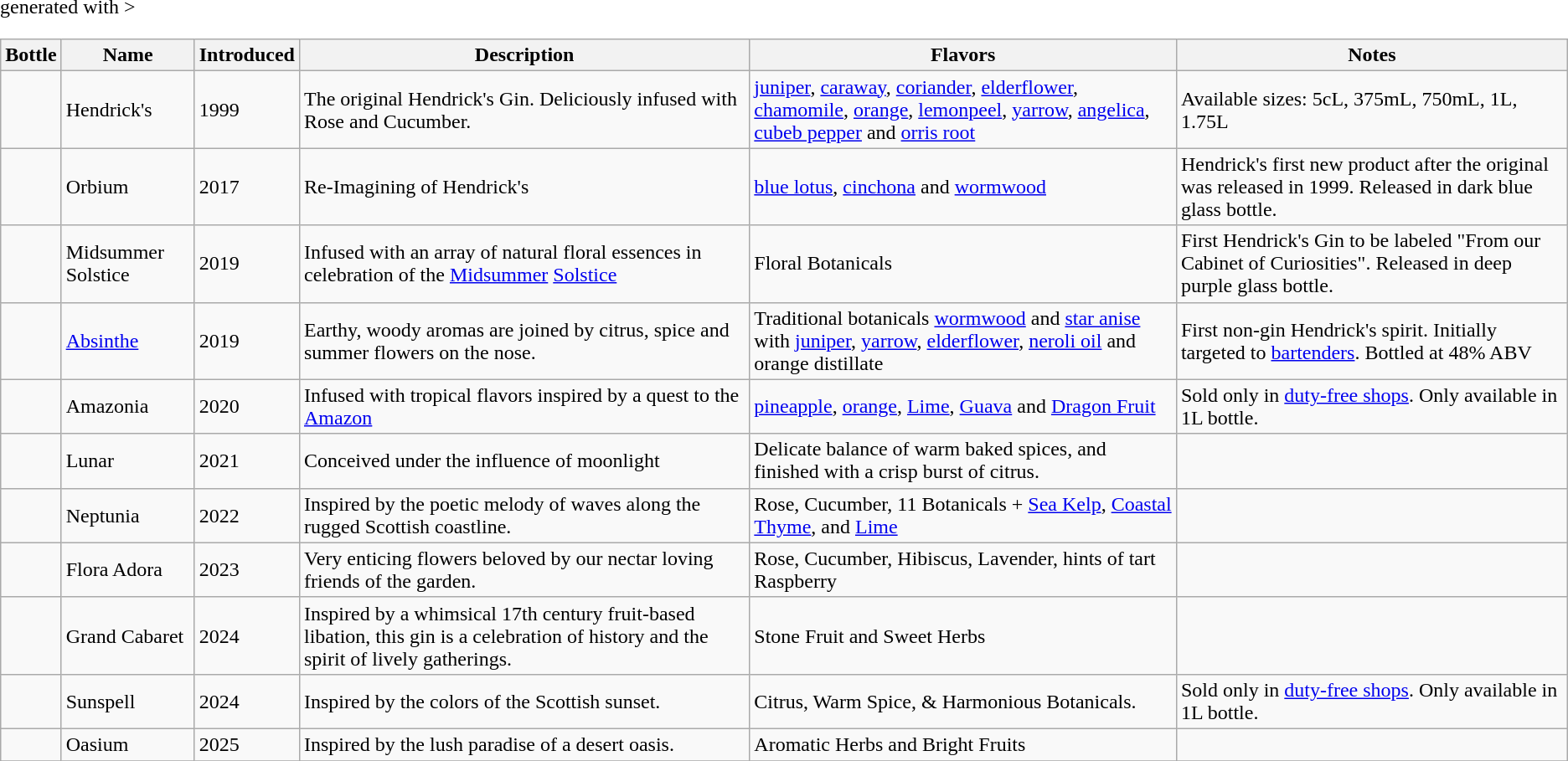<table class="wikitable" <hiddentext>generated with >
<tr style="font-weight:bold">
<th>Bottle</th>
<th>Name</th>
<th>Introduced</th>
<th>Description </th>
<th>Flavors</th>
<th>Notes</th>
</tr>
<tr>
<td></td>
<td>Hendrick's </td>
<td>1999</td>
<td>The original Hendrick's Gin. Deliciously infused with Rose and Cucumber.</td>
<td><a href='#'>juniper</a>, <a href='#'>caraway</a>, <a href='#'>coriander</a>, <a href='#'>elderflower</a>, <a href='#'>chamomile</a>, <a href='#'>orange</a>, <a href='#'>lemonpeel</a>, <a href='#'>yarrow</a>, <a href='#'>angelica</a>, <a href='#'>cubeb pepper</a> and <a href='#'>orris root</a></td>
<td>Available sizes: 5cL, 375mL, 750mL, 1L, 1.75L</td>
</tr>
<tr>
<td></td>
<td>Orbium </td>
<td>2017</td>
<td>Re-Imagining of Hendrick's</td>
<td><a href='#'>blue lotus</a>, <a href='#'>cinchona</a> and <a href='#'>wormwood</a></td>
<td>Hendrick's first new product after the original was released in 1999. Released in dark blue glass bottle.</td>
</tr>
<tr>
<td></td>
<td>Midsummer Solstice </td>
<td>2019</td>
<td>Infused with an array of natural floral essences in celebration of the <a href='#'>Midsummer</a> <a href='#'>Solstice</a></td>
<td>Floral Botanicals</td>
<td>First Hendrick's Gin to be labeled "From our Cabinet of Curiosities". Released in deep purple glass bottle.</td>
</tr>
<tr>
<td></td>
<td><a href='#'>Absinthe</a></td>
<td>2019</td>
<td>Earthy, woody aromas are joined by citrus, spice and summer flowers on the nose.</td>
<td>Traditional botanicals <a href='#'>wormwood</a> and <a href='#'>star anise</a> with <a href='#'>juniper</a>, <a href='#'>yarrow</a>, <a href='#'>elderflower</a>, <a href='#'>neroli oil</a> and orange distillate</td>
<td>First non-gin Hendrick's spirit. Initially targeted to <a href='#'>bartenders</a>. Bottled at 48% ABV</td>
</tr>
<tr>
<td></td>
<td>Amazonia </td>
<td>2020</td>
<td>Infused with tropical flavors inspired by a quest to the <a href='#'>Amazon</a></td>
<td><a href='#'>pineapple</a>, <a href='#'>orange</a>, <a href='#'>Lime</a>, <a href='#'>Guava</a> and <a href='#'>Dragon Fruit</a></td>
<td>Sold only in <a href='#'>duty-free shops</a>. Only available in 1L bottle.</td>
</tr>
<tr>
<td></td>
<td>Lunar </td>
<td>2021</td>
<td>Conceived under the influence of moonlight</td>
<td>Delicate balance of warm baked spices, and finished with a crisp burst of citrus.</td>
<td></td>
</tr>
<tr>
<td></td>
<td>Neptunia </td>
<td>2022</td>
<td>Inspired by the poetic melody of waves along the rugged Scottish coastline.</td>
<td>Rose, Cucumber, 11 Botanicals + <a href='#'>Sea Kelp</a>, <a href='#'>Coastal Thyme</a>, and <a href='#'>Lime</a></td>
<td></td>
</tr>
<tr>
<td></td>
<td>Flora Adora </td>
<td>2023</td>
<td>Very enticing flowers beloved by our nectar loving friends of the garden.</td>
<td>Rose, Cucumber, Hibiscus, Lavender, hints of tart Raspberry</td>
<td></td>
</tr>
<tr>
<td></td>
<td>Grand Cabaret </td>
<td>2024</td>
<td>Inspired by a whimsical 17th century fruit-based libation, this gin is a celebration of history and the spirit of lively gatherings.</td>
<td>Stone Fruit and Sweet Herbs</td>
<td></td>
</tr>
<tr>
<td></td>
<td>Sunspell </td>
<td>2024</td>
<td>Inspired by the colors of the Scottish sunset.</td>
<td>Citrus, Warm Spice, & Harmonious Botanicals.</td>
<td>Sold only in <a href='#'>duty-free shops</a>. Only available in 1L bottle.</td>
</tr>
<tr>
<td></td>
<td>Oasium</td>
<td>2025</td>
<td>Inspired by the lush paradise of a desert oasis.</td>
<td>Aromatic Herbs and Bright Fruits</td>
<td></td>
</tr>
<tr>
</tr>
</table>
